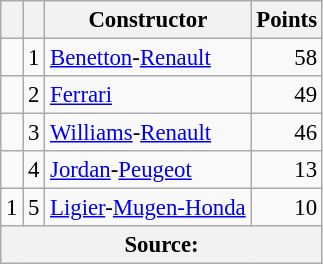<table class="wikitable" style="font-size: 95%;">
<tr>
<th></th>
<th scope="col"></th>
<th scope="col">Constructor</th>
<th scope="col">Points</th>
</tr>
<tr>
<td align="left"></td>
<td scope="row">1</td>
<td> <a href='#'>Benetton</a>-<a href='#'>Renault</a></td>
<td align="right">58</td>
</tr>
<tr>
<td align="left"></td>
<td scope="row">2</td>
<td> <a href='#'>Ferrari</a></td>
<td align="right">49</td>
</tr>
<tr>
<td align="left"></td>
<td scope="row">3</td>
<td> <a href='#'>Williams</a>-<a href='#'>Renault</a></td>
<td align="right">46</td>
</tr>
<tr>
<td align="left"></td>
<td scope="row">4</td>
<td> <a href='#'>Jordan</a>-<a href='#'>Peugeot</a></td>
<td align="right">13</td>
</tr>
<tr>
<td align="left"> 1</td>
<td scope="row">5</td>
<td> <a href='#'>Ligier</a>-<a href='#'>Mugen-Honda</a></td>
<td align="right">10</td>
</tr>
<tr>
<th colspan=4>Source:</th>
</tr>
</table>
